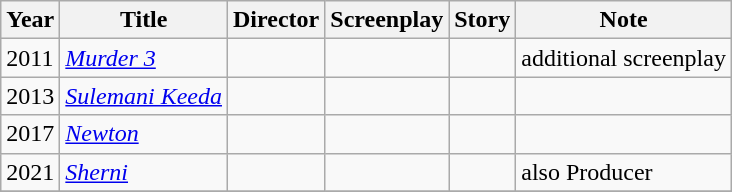<table class="wikitable">
<tr>
<th>Year</th>
<th>Title</th>
<th>Director</th>
<th>Screenplay</th>
<th>Story</th>
<th>Note</th>
</tr>
<tr>
<td>2011</td>
<td><em><a href='#'>Murder 3</a></em></td>
<td></td>
<td></td>
<td></td>
<td>additional screenplay</td>
</tr>
<tr>
<td>2013</td>
<td><em><a href='#'>Sulemani Keeda</a></em></td>
<td></td>
<td></td>
<td></td>
<td></td>
</tr>
<tr>
<td>2017</td>
<td><em><a href='#'>Newton</a></em></td>
<td></td>
<td></td>
<td></td>
<td></td>
</tr>
<tr>
<td>2021</td>
<td><em><a href='#'>Sherni</a></em></td>
<td></td>
<td></td>
<td></td>
<td>also Producer</td>
</tr>
<tr>
</tr>
</table>
